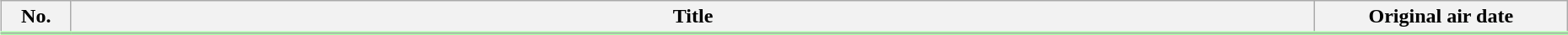<table class="wikitable" style="width:98%; margin:auto; margin-left:5px; background:#FFF;">
<tr style="border-bottom: 3px solid #ABFFA8;">
<th style="width:3em;">No.</th>
<th>Title</th>
<th style="width:12em;">Original air date</th>
</tr>
<tr>
</tr>
</table>
